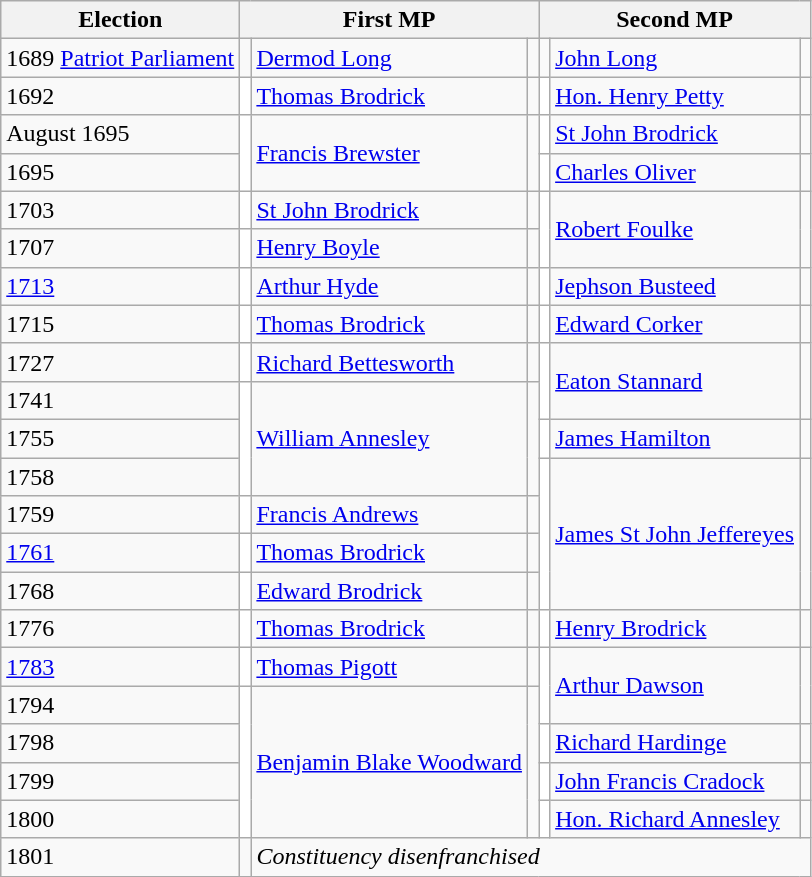<table class="wikitable">
<tr>
<th>Election</th>
<th colspan=3>First MP</th>
<th colspan=3>Second MP</th>
</tr>
<tr>
<td>1689 <a href='#'>Patriot Parliament</a></td>
<td></td>
<td><a href='#'>Dermod Long</a></td>
<td></td>
<td></td>
<td><a href='#'>John Long</a></td>
<td></td>
</tr>
<tr>
<td>1692</td>
<td style="background-color: white"></td>
<td><a href='#'>Thomas Brodrick</a></td>
<td></td>
<td style="background-color: white"></td>
<td><a href='#'>Hon. Henry Petty</a></td>
<td></td>
</tr>
<tr>
<td>August 1695</td>
<td rowspan="2" style="background-color: white"></td>
<td rowspan="2"><a href='#'>Francis Brewster</a></td>
<td rowspan="2"></td>
<td style="background-color: white"></td>
<td><a href='#'>St John Brodrick</a></td>
<td></td>
</tr>
<tr>
<td>1695</td>
<td style="background-color: white"></td>
<td><a href='#'>Charles Oliver</a></td>
<td></td>
</tr>
<tr>
<td>1703</td>
<td style="background-color: white"></td>
<td><a href='#'>St John Brodrick</a></td>
<td></td>
<td rowspan="2" style="background-color: white"></td>
<td rowspan="2"><a href='#'>Robert Foulke</a></td>
<td rowspan="2"></td>
</tr>
<tr>
<td>1707</td>
<td style="background-color: white"></td>
<td><a href='#'>Henry Boyle</a></td>
<td></td>
</tr>
<tr>
<td><a href='#'>1713</a></td>
<td style="background-color: white"></td>
<td><a href='#'>Arthur Hyde</a></td>
<td></td>
<td style="background-color: white"></td>
<td><a href='#'>Jephson Busteed</a></td>
<td></td>
</tr>
<tr>
<td>1715</td>
<td style="background-color: white"></td>
<td><a href='#'>Thomas Brodrick</a></td>
<td></td>
<td style="background-color: white"></td>
<td><a href='#'>Edward Corker</a></td>
<td></td>
</tr>
<tr>
<td>1727</td>
<td style="background-color: white"></td>
<td><a href='#'>Richard Bettesworth</a></td>
<td></td>
<td rowspan="2" style="background-color: white"></td>
<td rowspan="2"><a href='#'>Eaton Stannard</a></td>
<td rowspan="2"></td>
</tr>
<tr>
<td>1741</td>
<td rowspan="3" style="background-color: white"></td>
<td rowspan="3"><a href='#'>William Annesley</a></td>
<td rowspan="3"></td>
</tr>
<tr>
<td>1755</td>
<td style="background-color: white"></td>
<td><a href='#'>James Hamilton</a></td>
<td></td>
</tr>
<tr>
<td>1758</td>
<td rowspan="4" style="background-color: white"></td>
<td rowspan="4"><a href='#'>James St John Jeffereyes</a></td>
<td rowspan="4"></td>
</tr>
<tr>
<td>1759</td>
<td style="background-color: white"></td>
<td><a href='#'>Francis Andrews</a></td>
<td></td>
</tr>
<tr>
<td><a href='#'>1761</a></td>
<td style="background-color: white"></td>
<td><a href='#'>Thomas Brodrick</a></td>
<td></td>
</tr>
<tr>
<td>1768</td>
<td style="background-color: white"></td>
<td><a href='#'>Edward Brodrick</a></td>
<td></td>
</tr>
<tr>
<td>1776</td>
<td style="background-color: white"></td>
<td><a href='#'>Thomas Brodrick</a></td>
<td></td>
<td style="background-color: white"></td>
<td><a href='#'>Henry Brodrick</a></td>
<td></td>
</tr>
<tr>
<td><a href='#'>1783</a></td>
<td style="background-color: white"></td>
<td><a href='#'>Thomas Pigott</a></td>
<td></td>
<td rowspan="2" style="background-color: white"></td>
<td rowspan="2"><a href='#'>Arthur Dawson</a></td>
<td rowspan="2"></td>
</tr>
<tr>
<td>1794</td>
<td rowspan="4" style="background-color: white"></td>
<td rowspan="4"><a href='#'>Benjamin Blake Woodward</a></td>
<td rowspan="4"></td>
</tr>
<tr>
<td>1798</td>
<td style="background-color: white"></td>
<td><a href='#'>Richard Hardinge</a></td>
<td></td>
</tr>
<tr>
<td>1799</td>
<td style="background-color: white"></td>
<td><a href='#'>John Francis Cradock</a></td>
<td></td>
</tr>
<tr>
<td>1800</td>
<td style="background-color: white"></td>
<td><a href='#'>Hon. Richard Annesley</a></td>
<td></td>
</tr>
<tr>
<td>1801</td>
<td></td>
<td colspan = "5"><em>Constituency disenfranchised</em></td>
</tr>
</table>
